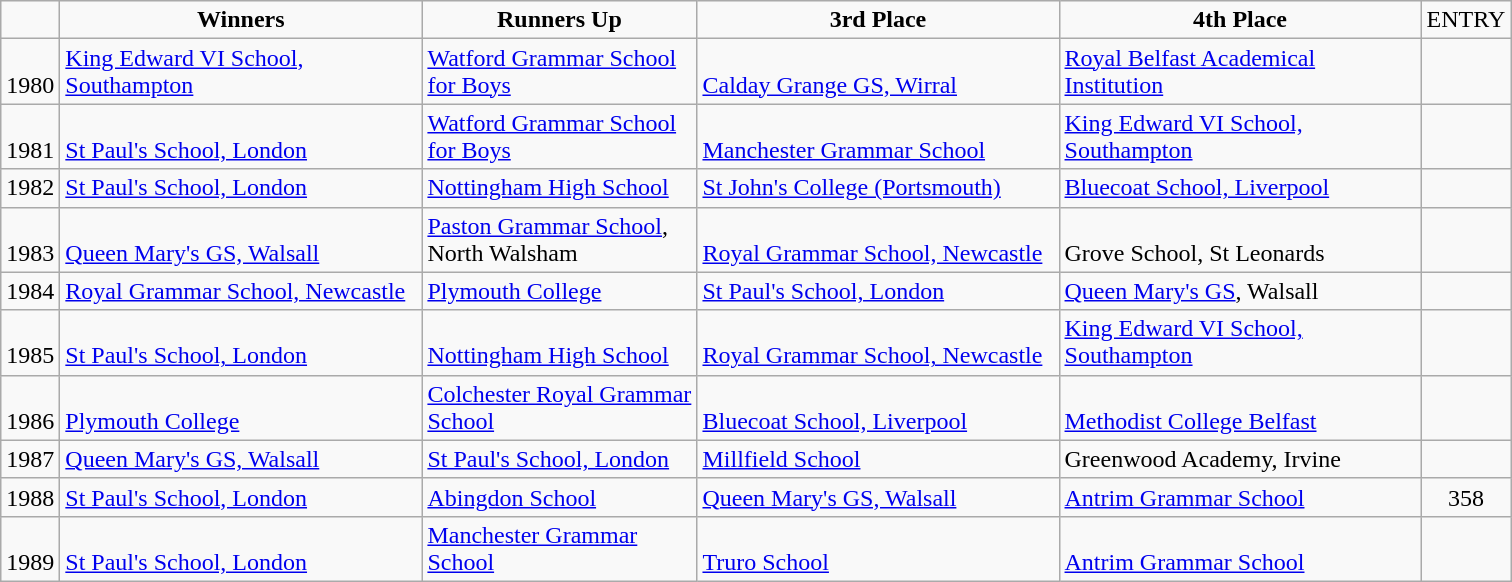<table class="wikitable">
<tr>
<td width="30" Height="15" valign="bottom"></td>
<td style="font-weight:bold" width="234" align="center" valign="bottom">Winners</td>
<td style="font-weight:bold" width="176" align="center" valign="bottom">Runners Up</td>
<td style="font-weight:bold" width="234" align="center" valign="bottom">3rd Place</td>
<td style="font-weight:bold" width="234" align="center" valign="bottom">4th Place</td>
<td width="40.5" align="center" valign="bottom">ENTRY</td>
</tr>
<tr>
<td Height="15" valign="bottom">1980</td>
<td valign="bottom"><a href='#'>King Edward VI School, Southampton</a></td>
<td valign="bottom"><a href='#'>Watford Grammar School for Boys</a></td>
<td valign="bottom"><a href='#'>Calday Grange GS, Wirral</a></td>
<td valign="bottom"><a href='#'>Royal Belfast Academical Institution</a></td>
<td align="center" valign="bottom"></td>
</tr>
<tr>
<td Height="15" valign="bottom">1981</td>
<td valign="bottom"><a href='#'>St Paul's School, London</a></td>
<td valign="bottom"><a href='#'>Watford Grammar School for Boys</a></td>
<td valign="bottom"><a href='#'>Manchester Grammar School</a></td>
<td valign="bottom"><a href='#'>King Edward VI School, Southampton</a></td>
<td align="center" valign="bottom"></td>
</tr>
<tr>
<td Height="15" valign="bottom">1982</td>
<td valign="bottom"><a href='#'>St Paul's School, London</a></td>
<td valign="bottom"><a href='#'>Nottingham High School</a></td>
<td valign="bottom"><a href='#'>St John's College (Portsmouth)</a></td>
<td valign="bottom"><a href='#'>Bluecoat School, Liverpool</a></td>
<td align="center" valign="bottom"></td>
</tr>
<tr>
<td Height="15" valign="bottom">1983</td>
<td valign="bottom"><a href='#'>Queen Mary's GS, Walsall</a></td>
<td valign="bottom"><a href='#'>Paston Grammar School</a>, North Walsham</td>
<td valign="bottom"><a href='#'>Royal Grammar School, Newcastle</a></td>
<td valign="bottom">Grove School, St Leonards</td>
<td align="center" valign="bottom"></td>
</tr>
<tr>
<td Height="15" valign="bottom">1984</td>
<td valign="bottom"><a href='#'>Royal Grammar School, Newcastle</a></td>
<td valign="bottom"><a href='#'>Plymouth College</a></td>
<td valign="bottom"><a href='#'>St Paul's School, London</a></td>
<td valign="bottom"><a href='#'>Queen Mary's GS</a>, Walsall</td>
<td align="center" valign="bottom"></td>
</tr>
<tr>
<td Height="15" valign="bottom">1985</td>
<td valign="bottom"><a href='#'>St Paul's School, London</a></td>
<td valign="bottom"><a href='#'>Nottingham High School</a></td>
<td valign="bottom"><a href='#'>Royal Grammar School, Newcastle</a></td>
<td valign="bottom"><a href='#'>King Edward VI School, Southampton</a></td>
<td align="center" valign="bottom"></td>
</tr>
<tr>
<td Height="15" valign="bottom">1986</td>
<td valign="bottom"><a href='#'>Plymouth College</a></td>
<td valign="bottom"><a href='#'>Colchester Royal Grammar School</a></td>
<td valign="bottom"><a href='#'>Bluecoat School, Liverpool</a></td>
<td valign="bottom"><a href='#'>Methodist College Belfast</a></td>
<td align="center" valign="bottom"></td>
</tr>
<tr>
<td Height="15" valign="bottom">1987</td>
<td valign="bottom"><a href='#'>Queen Mary's GS, Walsall</a></td>
<td valign="bottom"><a href='#'>St Paul's School, London</a></td>
<td valign="bottom"><a href='#'>Millfield School</a></td>
<td valign="bottom">Greenwood Academy, Irvine</td>
<td align="center" valign="bottom"></td>
</tr>
<tr>
<td Height="15" valign="bottom">1988</td>
<td valign="bottom"><a href='#'>St Paul's School, London</a></td>
<td valign="bottom"><a href='#'>Abingdon School</a></td>
<td valign="bottom"><a href='#'>Queen Mary's GS, Walsall</a></td>
<td valign="bottom"><a href='#'>Antrim Grammar School</a></td>
<td align="center" valign="bottom">358</td>
</tr>
<tr>
<td Height="15" valign="bottom">1989</td>
<td valign="bottom"><a href='#'>St Paul's School, London</a></td>
<td valign="bottom"><a href='#'>Manchester Grammar School</a></td>
<td valign="bottom"><a href='#'>Truro School</a></td>
<td valign="bottom"><a href='#'>Antrim Grammar School</a></td>
<td align="center" valign="bottom"></td>
</tr>
</table>
